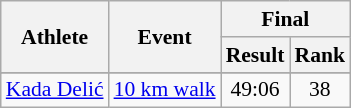<table class=wikitable style="font-size:90%">
<tr>
<th rowspan="2">Athlete</th>
<th rowspan="2">Event</th>
<th colspan="2">Final</th>
</tr>
<tr>
<th>Result</th>
<th>Rank</th>
</tr>
<tr style="font-size:95%">
</tr>
<tr align=center>
<td align=left><a href='#'>Kada Delić</a></td>
<td align=left><a href='#'>10 km walk</a></td>
<td>49:06</td>
<td>38</td>
</tr>
</table>
